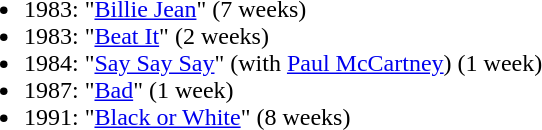<table border="0">
<tr>
<td><div><br><table>
<tr>
<td valign=top><br><ul><li>1983: "<a href='#'>Billie Jean</a>" (7 weeks)</li><li>1983: "<a href='#'>Beat It</a>" (2 weeks)</li><li>1984: "<a href='#'>Say Say Say</a>" (with <a href='#'>Paul McCartney</a>) (1 week)</li><li>1987: "<a href='#'>Bad</a>" (1 week)</li><li>1991: "<a href='#'>Black or White</a>" (8 weeks)</li></ul></td>
</tr>
</table>
</div></td>
</tr>
</table>
